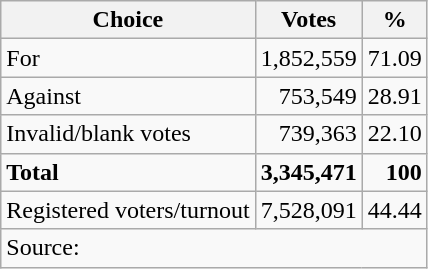<table class=wikitable style=text-align:right>
<tr>
<th>Choice</th>
<th>Votes</th>
<th>%</th>
</tr>
<tr>
<td align=left>For</td>
<td>1,852,559</td>
<td>71.09</td>
</tr>
<tr>
<td align=left>Against</td>
<td>753,549</td>
<td>28.91</td>
</tr>
<tr>
<td align=left>Invalid/blank votes</td>
<td>739,363</td>
<td>22.10</td>
</tr>
<tr>
<td align=left><strong>Total</strong></td>
<td><strong>3,345,471</strong></td>
<td><strong>100</strong></td>
</tr>
<tr>
<td align=left>Registered voters/turnout</td>
<td>7,528,091</td>
<td>44.44</td>
</tr>
<tr>
<td colspan=3 align=left>Source: </td>
</tr>
</table>
